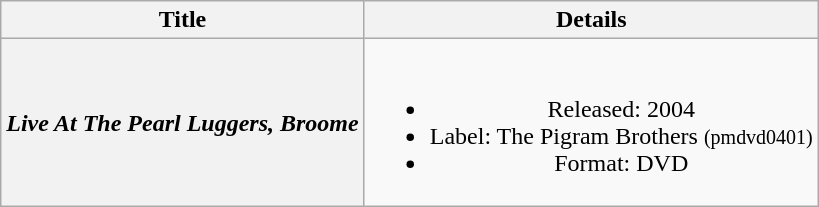<table class="wikitable plainrowheaders" style="text-align:center;" border="1">
<tr>
<th>Title</th>
<th>Details</th>
</tr>
<tr>
<th scope="row"><em>Live At The Pearl Luggers, Broome</em></th>
<td><br><ul><li>Released: 2004</li><li>Label: The Pigram Brothers <small>(pmdvd0401)</small></li><li>Format: DVD</li></ul></td>
</tr>
</table>
